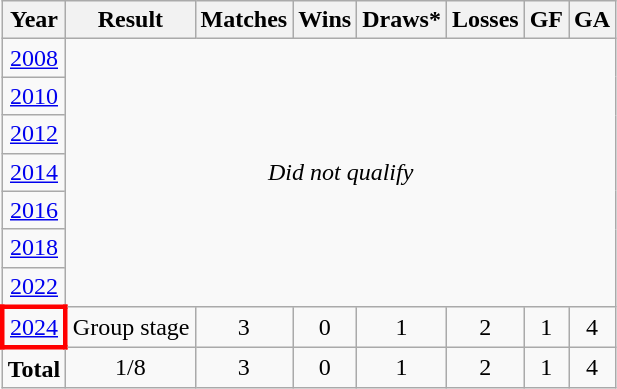<table class="wikitable" style="text-align: center;">
<tr>
<th>Year</th>
<th>Result</th>
<th>Matches</th>
<th>Wins</th>
<th>Draws*</th>
<th>Losses</th>
<th>GF</th>
<th>GA</th>
</tr>
<tr>
<td> <a href='#'>2008</a></td>
<td colspan=7 rowspan=7><em>Did not qualify</em></td>
</tr>
<tr>
<td> <a href='#'>2010</a></td>
</tr>
<tr>
<td> <a href='#'>2012</a></td>
</tr>
<tr>
<td> <a href='#'>2014</a></td>
</tr>
<tr>
<td> <a href='#'>2016</a></td>
</tr>
<tr>
<td> <a href='#'>2018</a></td>
</tr>
<tr>
<td> <a href='#'>2022</a></td>
</tr>
<tr>
<td style="border: 3px solid red"> <a href='#'>2024</a></td>
<td>Group stage</td>
<td>3</td>
<td>0</td>
<td>1</td>
<td>2</td>
<td>1</td>
<td>4</td>
</tr>
<tr>
<td><strong>Total</strong></td>
<td>1/8</td>
<td>3</td>
<td>0</td>
<td>1</td>
<td>2</td>
<td>1</td>
<td>4</td>
</tr>
</table>
